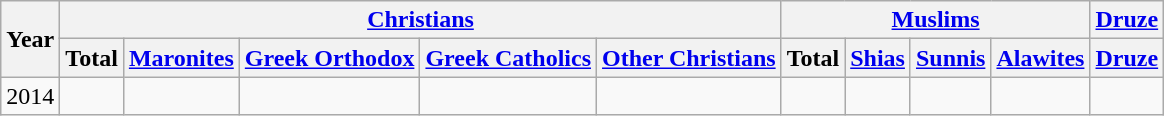<table class="wikitable">
<tr>
<th rowspan="2">Year</th>
<th colspan="5"><a href='#'>Christians</a></th>
<th colspan="4"><a href='#'>Muslims</a></th>
<th colspan="1"><a href='#'>Druze</a></th>
</tr>
<tr>
<th>Total</th>
<th><a href='#'>Maronites</a></th>
<th><a href='#'>Greek Orthodox</a></th>
<th><a href='#'>Greek Catholics</a></th>
<th><a href='#'>Other Christians</a></th>
<th>Total</th>
<th><a href='#'>Shias</a></th>
<th><a href='#'>Sunnis</a></th>
<th><a href='#'>Alawites</a></th>
<th><a href='#'>Druze</a></th>
</tr>
<tr>
<td>2014</td>
<td></td>
<td></td>
<td></td>
<td></td>
<td></td>
<td></td>
<td></td>
<td></td>
<td></td>
<td></td>
</tr>
</table>
